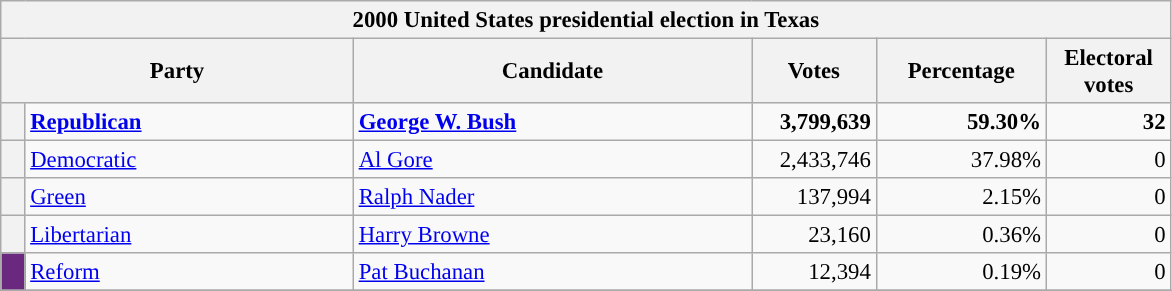<table class="wikitable" style="font-size: 95%;">
<tr>
<th colspan="6">2000 United States presidential election in Texas</th>
</tr>
<tr>
<th colspan="2" style="width: 15em">Party</th>
<th style="width: 17em">Candidate</th>
<th style="width: 5em">Votes</th>
<th style="width: 7em">Percentage</th>
<th style="width: 5em">Electoral votes</th>
</tr>
<tr>
<th style="background-color:"></th>
<td style="width: 130px"><strong><a href='#'>Republican</a></strong></td>
<td><strong><a href='#'>George W. Bush</a></strong></td>
<td align="right"><strong>3,799,639</strong></td>
<td align="right"><strong>59.30%</strong></td>
<td align="right"><strong>32</strong></td>
</tr>
<tr>
<th style="background-color:"></th>
<td style="width: 130px"><a href='#'>Democratic</a></td>
<td><a href='#'>Al Gore</a></td>
<td align="right">2,433,746</td>
<td align="right">37.98%</td>
<td align="right">0</td>
</tr>
<tr>
<th style="background-color:"></th>
<td style="width: 130px"><a href='#'>Green</a></td>
<td><a href='#'>Ralph Nader</a></td>
<td align="right">137,994</td>
<td align="right">2.15%</td>
<td align="right">0</td>
</tr>
<tr>
<th style="background-color:"></th>
<td style="width: 130px"><a href='#'>Libertarian</a></td>
<td><a href='#'>Harry Browne</a></td>
<td align="right">23,160</td>
<td align="right">0.36%</td>
<td align="right">0</td>
</tr>
<tr>
<th style="background-color:#6A287E; width: 3px"></th>
<td style="width: 130px"><a href='#'>Reform</a></td>
<td><a href='#'>Pat Buchanan</a></td>
<td align="right">12,394</td>
<td align="right">0.19%</td>
<td align="right">0</td>
</tr>
<tr>
</tr>
</table>
